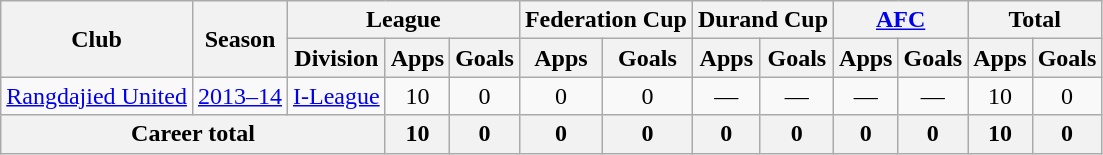<table class="wikitable" style="text-align: center;">
<tr>
<th rowspan="2">Club</th>
<th rowspan="2">Season</th>
<th colspan="3">League</th>
<th colspan="2">Federation Cup</th>
<th colspan="2">Durand Cup</th>
<th colspan="2"><a href='#'>AFC</a></th>
<th colspan="2">Total</th>
</tr>
<tr>
<th>Division</th>
<th>Apps</th>
<th>Goals</th>
<th>Apps</th>
<th>Goals</th>
<th>Apps</th>
<th>Goals</th>
<th>Apps</th>
<th>Goals</th>
<th>Apps</th>
<th>Goals</th>
</tr>
<tr>
<td rowspan="1"><a href='#'>Rangdajied United</a></td>
<td><a href='#'>2013–14</a></td>
<td><a href='#'>I-League</a></td>
<td>10</td>
<td>0</td>
<td>0</td>
<td>0</td>
<td>—</td>
<td>—</td>
<td>—</td>
<td>—</td>
<td>10</td>
<td>0</td>
</tr>
<tr>
<th colspan="3">Career total</th>
<th>10</th>
<th>0</th>
<th>0</th>
<th>0</th>
<th>0</th>
<th>0</th>
<th>0</th>
<th>0</th>
<th>10</th>
<th>0</th>
</tr>
</table>
